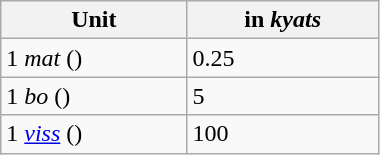<table width=20% class="wikitable">
<tr>
<th width=10%>Unit</th>
<th width=10%>in <em>kyats</em></th>
</tr>
<tr>
<td>1 <em>mat</em> ()</td>
<td>0.25</td>
</tr>
<tr>
<td>1 <em>bo</em> ()</td>
<td>5</td>
</tr>
<tr>
<td>1 <em><a href='#'>viss</a></em> ()</td>
<td>100</td>
</tr>
</table>
